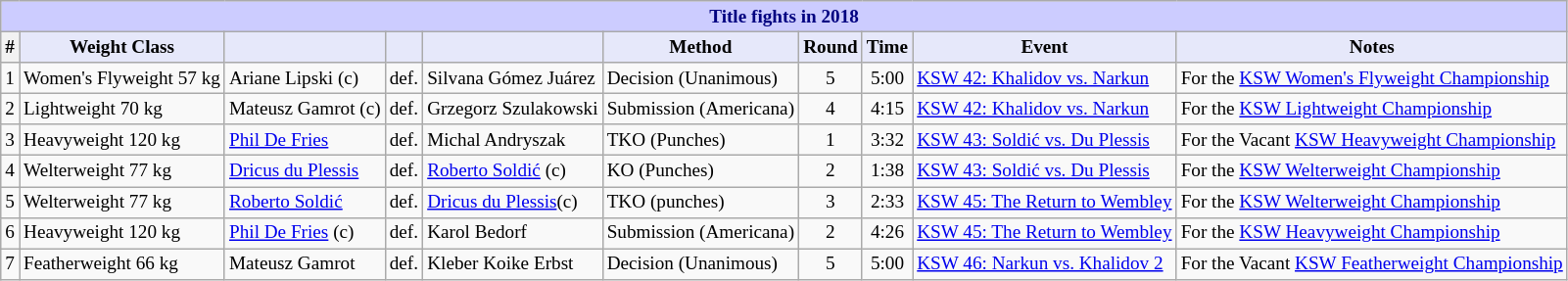<table class="wikitable" style="font-size: 80%;">
<tr>
<th colspan="10" style="background-color: #ccf; color: #000080; text-align: center;"><strong>Title fights in 2018</strong></th>
</tr>
<tr>
<th scope="col">#</th>
<th colspan="1" style="background-color: #E6E8FA; color: #000000; text-align: center;">Weight Class</th>
<th colspan="1" style="background-color: #E6E8FA; color: #000000; text-align: center;"></th>
<th colspan="1" style="background-color: #E6E8FA; color: #000000; text-align: center;"></th>
<th colspan="1" style="background-color: #E6E8FA; color: #000000; text-align: center;"></th>
<th colspan="1" style="background-color: #E6E8FA; color: #000000; text-align: center;">Method</th>
<th colspan="1" style="background-color: #E6E8FA; color: #000000; text-align: center;">Round</th>
<th colspan="1" style="background-color: #E6E8FA; color: #000000; text-align: center;">Time</th>
<th colspan="1" style="background-color: #E6E8FA; color: #000000; text-align: center;">Event</th>
<th colspan="1" style="background-color: #E6E8FA; color: #000000; text-align: center;">Notes</th>
</tr>
<tr>
<td>1</td>
<td>Women's Flyweight 57 kg</td>
<td> Ariane Lipski (c)</td>
<td>def.</td>
<td> Silvana Gómez Juárez</td>
<td>Decision (Unanimous)</td>
<td align=center>5</td>
<td align=center>5:00</td>
<td><a href='#'>KSW 42: Khalidov vs. Narkun</a></td>
<td>For the <a href='#'>KSW Women's Flyweight Championship</a></td>
</tr>
<tr>
<td>2</td>
<td>Lightweight 70 kg</td>
<td> Mateusz Gamrot (c)</td>
<td>def.</td>
<td> Grzegorz Szulakowski</td>
<td>Submission (Americana)</td>
<td align=center>4</td>
<td align=center>4:15</td>
<td><a href='#'>KSW 42: Khalidov vs. Narkun</a></td>
<td>For the <a href='#'>KSW Lightweight Championship</a></td>
</tr>
<tr>
<td>3</td>
<td>Heavyweight 120 kg</td>
<td> <a href='#'>Phil De Fries</a></td>
<td align=center>def.</td>
<td> Michal Andryszak</td>
<td>TKO (Punches)</td>
<td align=center>1</td>
<td align=center>3:32</td>
<td><a href='#'>KSW 43: Soldić vs. Du Plessis</a></td>
<td>For the Vacant <a href='#'>KSW Heavyweight Championship</a></td>
</tr>
<tr>
<td>4</td>
<td>Welterweight 77 kg</td>
<td> <a href='#'>Dricus du Plessis</a></td>
<td align=center>def.</td>
<td> <a href='#'>Roberto Soldić</a> (c)</td>
<td>KO (Punches)</td>
<td align=center>2</td>
<td align=center>1:38</td>
<td><a href='#'>KSW 43: Soldić vs. Du Plessis</a></td>
<td>For the <a href='#'>KSW Welterweight Championship</a></td>
</tr>
<tr>
<td>5</td>
<td>Welterweight 77 kg</td>
<td> <a href='#'>Roberto Soldić</a></td>
<td>def.</td>
<td> <a href='#'>Dricus du Plessis</a>(c)</td>
<td>TKO (punches)</td>
<td align=center>3</td>
<td align=center>2:33</td>
<td><a href='#'>KSW 45: The Return to Wembley</a></td>
<td>For the <a href='#'>KSW Welterweight Championship</a></td>
</tr>
<tr>
<td>6</td>
<td>Heavyweight 120 kg</td>
<td> <a href='#'>Phil De Fries</a> (c)</td>
<td align=center>def.</td>
<td> Karol Bedorf</td>
<td>Submission (Americana)</td>
<td align=center>2</td>
<td align=center>4:26</td>
<td><a href='#'>KSW 45: The Return to Wembley</a></td>
<td>For the <a href='#'>KSW Heavyweight Championship</a></td>
</tr>
<tr>
<td>7</td>
<td>Featherweight 66 kg</td>
<td> Mateusz Gamrot</td>
<td align=center>def.</td>
<td> Kleber Koike Erbst</td>
<td>Decision (Unanimous)</td>
<td align=center>5</td>
<td align=center>5:00</td>
<td><a href='#'>KSW 46: Narkun vs. Khalidov 2</a></td>
<td>For the Vacant <a href='#'>KSW Featherweight Championship</a></td>
</tr>
</table>
